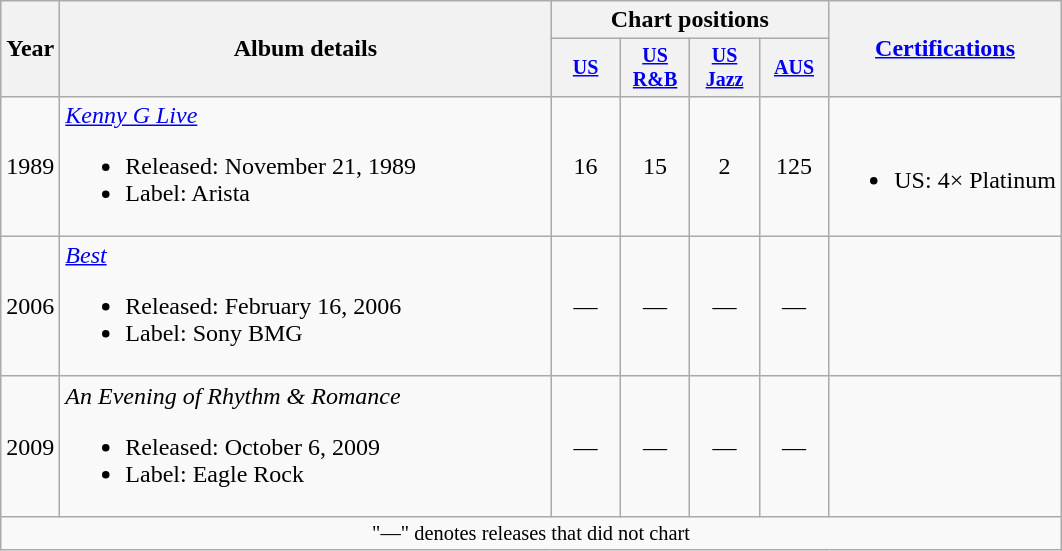<table class="wikitable" style="text-align:center;">
<tr>
<th rowspan="2">Year</th>
<th rowspan="2" style="width:20em;">Album details</th>
<th colspan="4">Chart positions</th>
<th rowspan="2"><a href='#'>Certifications</a><br></th>
</tr>
<tr style="font-size:smaller;">
<th width="40"><a href='#'>US</a><br></th>
<th width="40"><a href='#'>US<br>R&B</a><br></th>
<th width="40"><a href='#'>US<br>Jazz</a><br> </th>
<th width="40"><a href='#'>AUS</a><br></th>
</tr>
<tr>
<td>1989</td>
<td align="left"><em><a href='#'>Kenny G Live</a></em><br><ul><li>Released: November 21, 1989</li><li>Label: Arista</li></ul></td>
<td>16</td>
<td>15</td>
<td>2</td>
<td>125</td>
<td><br><ul><li>US: 4× Platinum</li></ul></td>
</tr>
<tr>
<td>2006</td>
<td align="left"><em><a href='#'>Best</a></em><br><ul><li>Released: February 16, 2006</li><li>Label: Sony BMG</li></ul></td>
<td>—</td>
<td>—</td>
<td>—</td>
<td>—</td>
<td></td>
</tr>
<tr>
<td>2009</td>
<td align="left"><em>An Evening of Rhythm & Romance</em><br><ul><li>Released: October 6, 2009</li><li>Label: Eagle Rock</li></ul></td>
<td>—</td>
<td>—</td>
<td>—</td>
<td>—</td>
<td></td>
</tr>
<tr>
<td align=center colspan=7 style=font-size:85%>"—" denotes releases that did not chart</td>
</tr>
</table>
